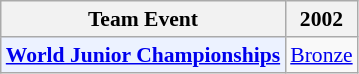<table class="wikitable" style="font-size: 90%; text-align:center">
<tr>
<th>Team Event</th>
<th>2002</th>
</tr>
<tr>
<td bgcolor="#ECF2FF"; align="left"><strong><a href='#'> World Junior Championships</a></strong></td>
<td> <a href='#'>Bronze</a></td>
</tr>
</table>
